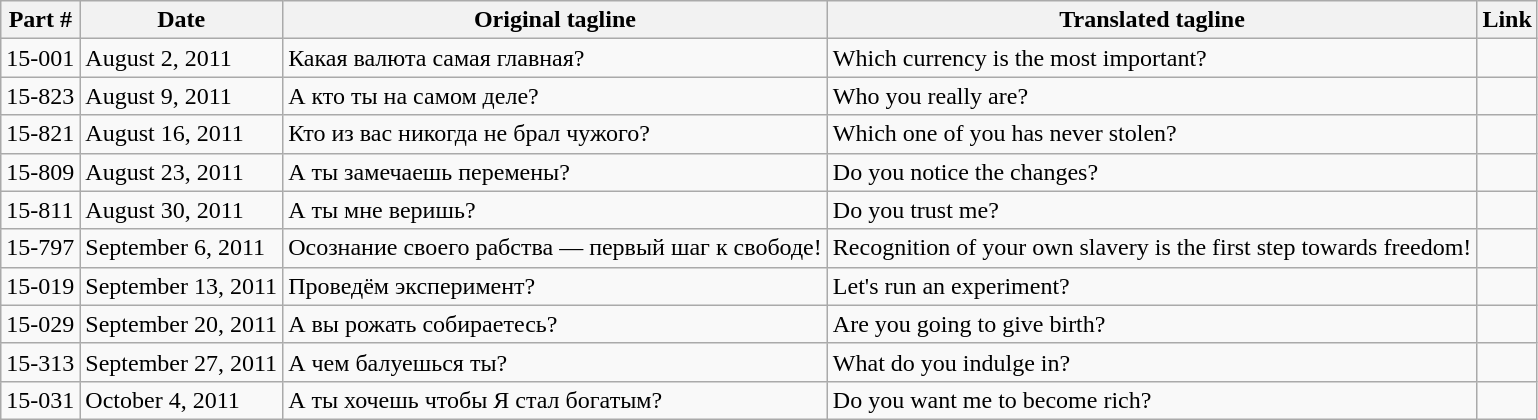<table class = "wikitable sortable">
<tr>
<th>Part #</th>
<th>Date</th>
<th>Original tagline </th>
<th>Translated tagline</th>
<th>Link</th>
</tr>
<tr>
<td>15-001</td>
<td>August 2, 2011</td>
<td>Какая валюта самая главная?</td>
<td>Which currency is the most important?</td>
<td></td>
</tr>
<tr>
<td>15-823</td>
<td>August 9, 2011</td>
<td>А кто ты на самом деле?</td>
<td>Who you really are?</td>
<td></td>
</tr>
<tr>
<td>15-821</td>
<td>August 16, 2011</td>
<td>Кто из вас никогда не брал чужого?</td>
<td>Which one of you has never stolen?</td>
<td></td>
</tr>
<tr>
<td>15-809</td>
<td>August 23, 2011</td>
<td>А ты замечаешь перемены?</td>
<td>Do you notice the changes?</td>
<td></td>
</tr>
<tr>
<td>15-811</td>
<td>August 30, 2011</td>
<td>А ты мне веришь?</td>
<td>Do you trust me?</td>
<td></td>
</tr>
<tr>
<td>15-797</td>
<td>September 6, 2011</td>
<td>Осознание своего рабства — первый шаг к свободе!</td>
<td>Recognition of your own slavery is the first step towards freedom!</td>
<td></td>
</tr>
<tr>
<td>15-019</td>
<td>September 13, 2011</td>
<td>Проведём эксперимент?</td>
<td>Let's run an experiment?</td>
<td></td>
</tr>
<tr>
<td>15-029</td>
<td>September 20, 2011</td>
<td>А вы рожать собираетесь?</td>
<td>Are you going to give birth?</td>
<td></td>
</tr>
<tr>
<td>15-313</td>
<td>September 27, 2011</td>
<td>А чем балуешься ты?</td>
<td>What do you indulge in?</td>
<td></td>
</tr>
<tr>
<td>15-031</td>
<td>October 4, 2011</td>
<td>А ты хочешь чтобы Я стал богатым?</td>
<td>Do you want me to become rich?</td>
<td></td>
</tr>
</table>
